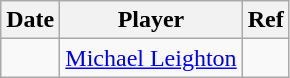<table class="wikitable">
<tr>
<th>Date</th>
<th>Player</th>
<th>Ref</th>
</tr>
<tr>
<td></td>
<td><a href='#'>Michael Leighton</a></td>
<td></td>
</tr>
</table>
